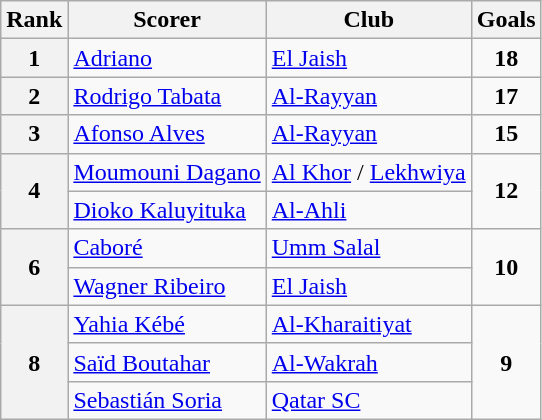<table class="wikitable" style="text-align:center">
<tr>
<th>Rank</th>
<th>Scorer</th>
<th>Club</th>
<th>Goals</th>
</tr>
<tr>
<th>1</th>
<td align="left"> <a href='#'>Adriano</a></td>
<td align="left"><a href='#'>El Jaish</a></td>
<td align="center"><strong>18</strong></td>
</tr>
<tr>
<th>2</th>
<td align="left"> <a href='#'>Rodrigo Tabata</a></td>
<td align="left"><a href='#'>Al-Rayyan</a></td>
<td align="center"><strong>17</strong></td>
</tr>
<tr>
<th>3</th>
<td align="left"> <a href='#'>Afonso Alves</a></td>
<td align="left"><a href='#'>Al-Rayyan</a></td>
<td align="center"><strong>15</strong></td>
</tr>
<tr>
<th rowspan="2">4</th>
<td align="left"> <a href='#'>Moumouni Dagano</a></td>
<td align="left"><a href='#'>Al Khor</a> / <a href='#'>Lekhwiya</a></td>
<td rowspan=2 align="center"><strong>12</strong></td>
</tr>
<tr>
<td align="left"> <a href='#'>Dioko Kaluyituka</a></td>
<td align="left"><a href='#'>Al-Ahli</a></td>
</tr>
<tr>
<th rowspan="2">6</th>
<td align="left"> <a href='#'>Caboré</a></td>
<td align="left"><a href='#'>Umm Salal</a></td>
<td rowspan=2 align="center"><strong>10</strong></td>
</tr>
<tr>
<td align="left"> <a href='#'>Wagner Ribeiro</a></td>
<td align="left"><a href='#'>El Jaish</a></td>
</tr>
<tr>
<th rowspan="3">8</th>
<td align="left"> <a href='#'>Yahia Kébé</a></td>
<td align="left"><a href='#'>Al-Kharaitiyat</a></td>
<td rowspan=3 align="center"><strong>9</strong></td>
</tr>
<tr>
<td align="left"> <a href='#'>Saïd Boutahar</a></td>
<td align="left"><a href='#'>Al-Wakrah</a></td>
</tr>
<tr>
<td align="left"> <a href='#'>Sebastián Soria</a></td>
<td align="left"><a href='#'>Qatar SC</a></td>
</tr>
</table>
